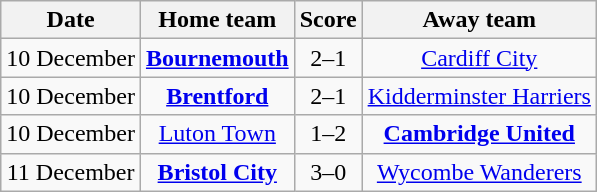<table class="wikitable" style="text-align: center">
<tr>
<th>Date</th>
<th>Home team</th>
<th>Score</th>
<th>Away team</th>
</tr>
<tr>
<td>10 December</td>
<td><strong><a href='#'>Bournemouth</a></strong></td>
<td>2–1</td>
<td><a href='#'>Cardiff City</a></td>
</tr>
<tr>
<td>10 December</td>
<td><strong><a href='#'>Brentford</a></strong></td>
<td>2–1</td>
<td><a href='#'>Kidderminster Harriers</a></td>
</tr>
<tr>
<td>10 December</td>
<td><a href='#'>Luton Town</a></td>
<td>1–2</td>
<td><strong><a href='#'>Cambridge United</a></strong></td>
</tr>
<tr>
<td>11 December</td>
<td><strong><a href='#'>Bristol City</a></strong></td>
<td>3–0</td>
<td><a href='#'>Wycombe Wanderers</a></td>
</tr>
</table>
